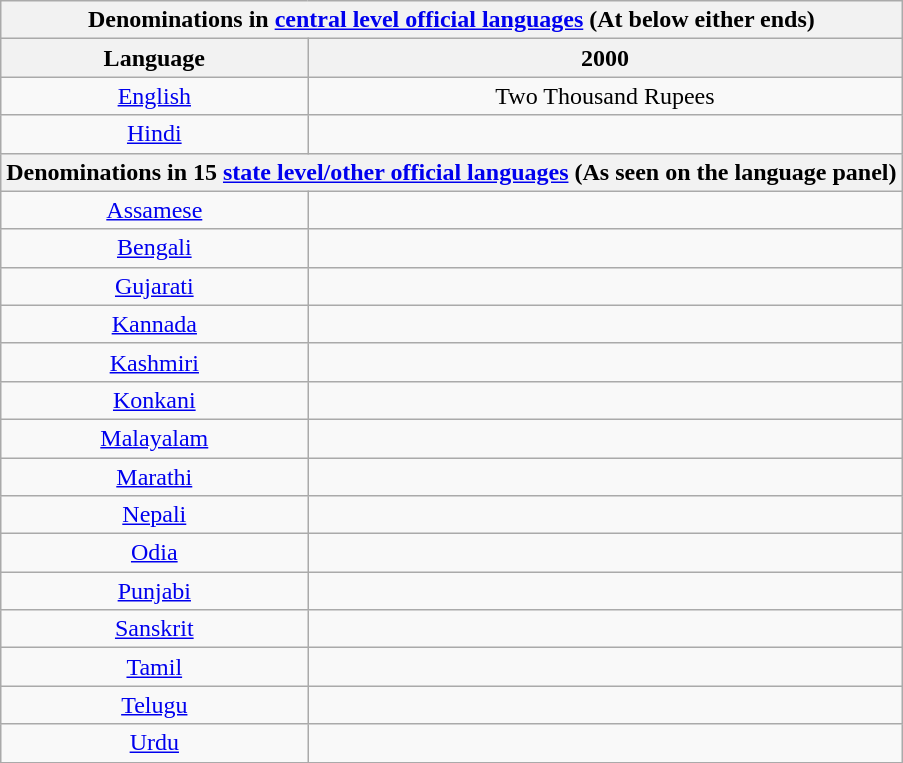<table class="wikitable" style="text-align:center">
<tr>
<th colspan="2">Denominations in <a href='#'>central level official languages</a> (At below either ends)</th>
</tr>
<tr>
<th>Language</th>
<th>2000</th>
</tr>
<tr>
<td><a href='#'>English</a></td>
<td>Two Thousand Rupees</td>
</tr>
<tr>
<td><a href='#'>Hindi</a></td>
<td></td>
</tr>
<tr>
<th colspan="11">Denominations in 15 <a href='#'>state level/other official languages</a> (As seen on the language panel)</th>
</tr>
<tr>
<td><a href='#'>Assamese</a></td>
<td></td>
</tr>
<tr>
<td><a href='#'>Bengali</a></td>
<td></td>
</tr>
<tr>
<td><a href='#'>Gujarati</a></td>
<td></td>
</tr>
<tr>
<td><a href='#'>Kannada</a></td>
<td></td>
</tr>
<tr>
<td><a href='#'>Kashmiri</a></td>
<td></td>
</tr>
<tr>
<td><a href='#'>Konkani</a></td>
<td></td>
</tr>
<tr>
<td><a href='#'>Malayalam</a></td>
<td></td>
</tr>
<tr>
<td><a href='#'>Marathi</a></td>
<td></td>
</tr>
<tr>
<td><a href='#'>Nepali</a></td>
<td></td>
</tr>
<tr>
<td><a href='#'>Odia</a></td>
<td></td>
</tr>
<tr>
<td><a href='#'>Punjabi</a></td>
<td></td>
</tr>
<tr>
<td><a href='#'>Sanskrit</a></td>
<td></td>
</tr>
<tr>
<td><a href='#'>Tamil</a></td>
<td></td>
</tr>
<tr>
<td><a href='#'>Telugu</a></td>
<td></td>
</tr>
<tr>
<td><a href='#'>Urdu</a></td>
<td></td>
</tr>
</table>
